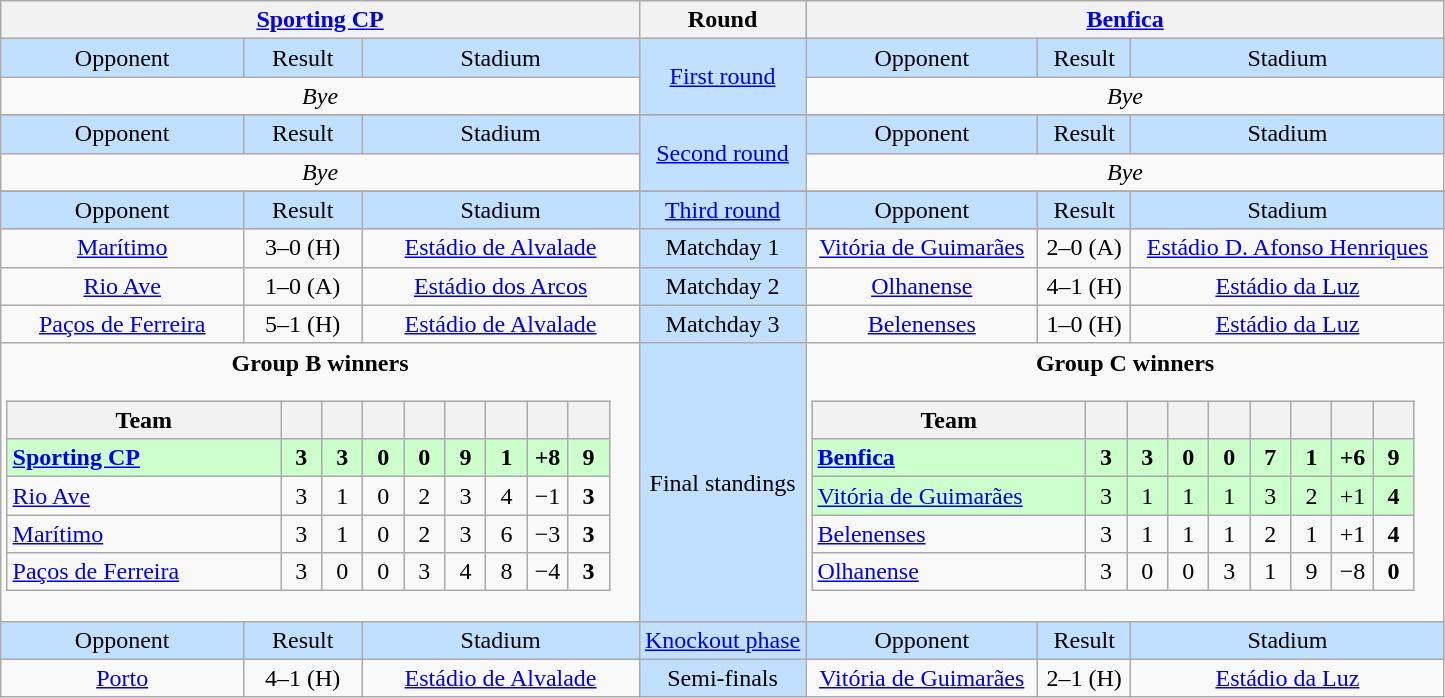<table class="wikitable" style="text-align:center">
<tr>
<th colspan=3><a href='#'>Sporting CP</a></th>
<th>Round</th>
<th colspan=3><a href='#'>Benfica</a></th>
</tr>
<tr style="background:#c1e0ff">
<td>Opponent</td>
<td>Result</td>
<td>Stadium</td>
<td rowspan=2><a href='#'>First round</a></td>
<td>Opponent</td>
<td>Result</td>
<td>Stadium</td>
</tr>
<tr>
<td colspan=3><em>Bye</em></td>
<td colspan=3><em>Bye</em></td>
</tr>
<tr>
</tr>
<tr style="background:#c1e0ff">
<td>Opponent</td>
<td>Result</td>
<td>Stadium</td>
<td rowspan=2><a href='#'>Second round</a></td>
<td>Opponent</td>
<td>Result</td>
<td>Stadium</td>
</tr>
<tr>
<td colspan=3><em>Bye</em></td>
<td colspan=3><em>Bye</em></td>
</tr>
<tr>
</tr>
<tr style="background:#c1e0ff">
<td>Opponent</td>
<td>Result</td>
<td>Stadium</td>
<td><a href='#'>Third round</a></td>
<td>Opponent</td>
<td>Result</td>
<td>Stadium</td>
</tr>
<tr>
<td><a href='#'>Marítimo</a></td>
<td>3–0 (H)</td>
<td><a href='#'>Estádio de Alvalade</a></td>
<td style="background:#c1e0ff">Matchday 1</td>
<td><a href='#'>Vitória de Guimarães</a></td>
<td>2–0 (A)</td>
<td><a href='#'>Estádio D. Afonso Henriques</a></td>
</tr>
<tr>
<td><a href='#'>Rio Ave</a></td>
<td>1–0 (A)</td>
<td><a href='#'>Estádio dos Arcos</a></td>
<td style="background:#c1e0ff">Matchday 2</td>
<td><a href='#'>Olhanense</a></td>
<td>4–1 (H)</td>
<td><a href='#'>Estádio da Luz</a></td>
</tr>
<tr>
<td><a href='#'>Paços de Ferreira</a></td>
<td>5–1 (H)</td>
<td><a href='#'>Estádio de Alvalade</a></td>
<td style="background:#c1e0ff">Matchday 3</td>
<td><a href='#'>Belenenses</a></td>
<td>1–0 (H)</td>
<td><a href='#'>Estádio da Luz</a></td>
</tr>
<tr>
<td colspan=3 valign=top><strong>Group B winners</strong><br><table class="wikitable" style="text-align: center">
<tr>
<th width=175>Team</th>
<th width=20></th>
<th width=20></th>
<th width=20></th>
<th width=20></th>
<th width=20></th>
<th width=20></th>
<th width=20></th>
<th width=20></th>
</tr>
<tr style="background:#cfc">
<td align="left"><strong><a href='#'>Sporting CP</a></strong></td>
<td><strong>3</strong></td>
<td><strong>3</strong></td>
<td><strong>0</strong></td>
<td><strong>0</strong></td>
<td><strong>9</strong></td>
<td><strong>1</strong></td>
<td><strong>+8</strong></td>
<td><strong>9</strong></td>
</tr>
<tr>
<td align="left"><a href='#'>Rio Ave</a></td>
<td>3</td>
<td>1</td>
<td>0</td>
<td>2</td>
<td>3</td>
<td>4</td>
<td>−1</td>
<td><strong>3</strong></td>
</tr>
<tr>
<td align="left"><a href='#'>Marítimo</a></td>
<td>3</td>
<td>1</td>
<td>0</td>
<td>2</td>
<td>3</td>
<td>6</td>
<td>−3</td>
<td><strong>3</strong></td>
</tr>
<tr>
<td align="left"><a href='#'>Paços de Ferreira</a></td>
<td>3</td>
<td>0</td>
<td>0</td>
<td>3</td>
<td>4</td>
<td>8</td>
<td>−4</td>
<td><strong>3</strong></td>
</tr>
</table>
</td>
<td style="background:#c1e0ff">Final standings</td>
<td colspan=3 valign=top><strong>Group C winners</strong><br><table class="wikitable" style="text-align: center">
<tr>
<th width=175>Team</th>
<th width=20></th>
<th width=20></th>
<th width=20></th>
<th width=20></th>
<th width=20></th>
<th width=20></th>
<th width=20></th>
<th width=20></th>
</tr>
<tr style="background:#cfc">
<td align="left"><strong><a href='#'>Benfica</a></strong></td>
<td><strong>3</strong></td>
<td><strong>3</strong></td>
<td><strong>0</strong></td>
<td><strong>0</strong></td>
<td><strong>7</strong></td>
<td><strong>1</strong></td>
<td><strong>+6</strong></td>
<td><strong>9</strong></td>
</tr>
<tr style="background:#cfc">
<td align="left"><a href='#'>Vitória de Guimarães</a></td>
<td>3</td>
<td>1</td>
<td>1</td>
<td>1</td>
<td>3</td>
<td>2</td>
<td>+1</td>
<td><strong>4</strong></td>
</tr>
<tr>
<td align="left"><a href='#'>Belenenses</a></td>
<td>3</td>
<td>1</td>
<td>1</td>
<td>1</td>
<td>2</td>
<td>1</td>
<td>+1</td>
<td><strong>4</strong></td>
</tr>
<tr>
<td align="left"><a href='#'>Olhanense</a></td>
<td>3</td>
<td>0</td>
<td>0</td>
<td>3</td>
<td>1</td>
<td>9</td>
<td>−8</td>
<td><strong>0</strong></td>
</tr>
</table>
</td>
</tr>
<tr style="background:#c1e0ff">
<td>Opponent</td>
<td>Result</td>
<td>Stadium</td>
<td><a href='#'>Knockout phase</a></td>
<td>Opponent</td>
<td>Result</td>
<td>Stadium</td>
</tr>
<tr>
<td><a href='#'>Porto</a></td>
<td>4–1 (H)</td>
<td><a href='#'>Estádio de Alvalade</a></td>
<td style="background:#c1e0ff">Semi-finals</td>
<td><a href='#'>Vitória de Guimarães</a></td>
<td>2–1 (H)</td>
<td><a href='#'>Estádio da Luz</a></td>
</tr>
</table>
